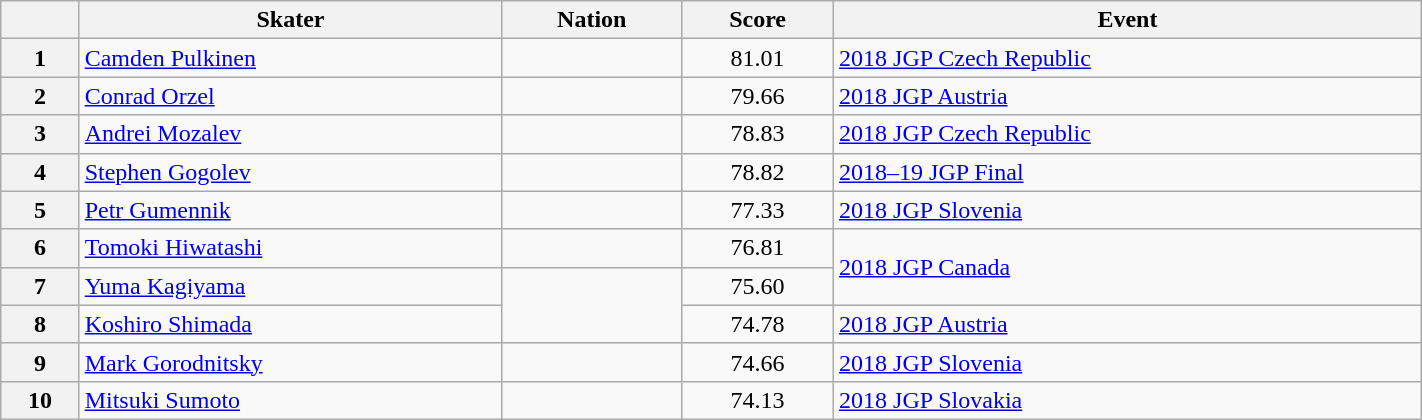<table class="wikitable sortable" style="text-align:left; width:75%">
<tr>
<th scope="col"></th>
<th scope="col">Skater</th>
<th scope="col">Nation</th>
<th scope="col">Score</th>
<th scope="col">Event</th>
</tr>
<tr>
<th scope="row">1</th>
<td><a href='#'>Camden Pulkinen</a></td>
<td></td>
<td style="text-align:center;">81.01</td>
<td><a href='#'>2018 JGP Czech Republic</a></td>
</tr>
<tr>
<th scope="row">2</th>
<td><a href='#'>Conrad Orzel</a></td>
<td></td>
<td style="text-align:center;">79.66</td>
<td><a href='#'>2018 JGP Austria</a></td>
</tr>
<tr>
<th scope="row">3</th>
<td><a href='#'>Andrei Mozalev</a></td>
<td></td>
<td style="text-align:center;">78.83</td>
<td><a href='#'>2018 JGP Czech Republic</a></td>
</tr>
<tr>
<th scope="row">4</th>
<td><a href='#'>Stephen Gogolev</a></td>
<td></td>
<td style="text-align:center;">78.82</td>
<td><a href='#'>2018–19 JGP Final</a></td>
</tr>
<tr>
<th scope="row">5</th>
<td><a href='#'>Petr Gumennik</a></td>
<td></td>
<td style="text-align:center;">77.33</td>
<td><a href='#'>2018 JGP Slovenia</a></td>
</tr>
<tr>
<th scope="row">6</th>
<td><a href='#'>Tomoki Hiwatashi</a></td>
<td></td>
<td style="text-align:center;">76.81</td>
<td rowspan="2"><a href='#'>2018 JGP Canada</a></td>
</tr>
<tr>
<th scope="row">7</th>
<td><a href='#'>Yuma Kagiyama</a></td>
<td rowspan="2"></td>
<td style="text-align:center;">75.60</td>
</tr>
<tr>
<th scope="row">8</th>
<td><a href='#'>Koshiro Shimada</a></td>
<td style="text-align:center;">74.78</td>
<td><a href='#'>2018 JGP Austria</a></td>
</tr>
<tr>
<th scope="row">9</th>
<td><a href='#'>Mark Gorodnitsky</a></td>
<td></td>
<td style="text-align:center;">74.66</td>
<td><a href='#'>2018 JGP Slovenia</a></td>
</tr>
<tr>
<th scope="row">10</th>
<td><a href='#'>Mitsuki Sumoto</a></td>
<td></td>
<td style="text-align:center;">74.13</td>
<td><a href='#'>2018 JGP Slovakia</a></td>
</tr>
</table>
